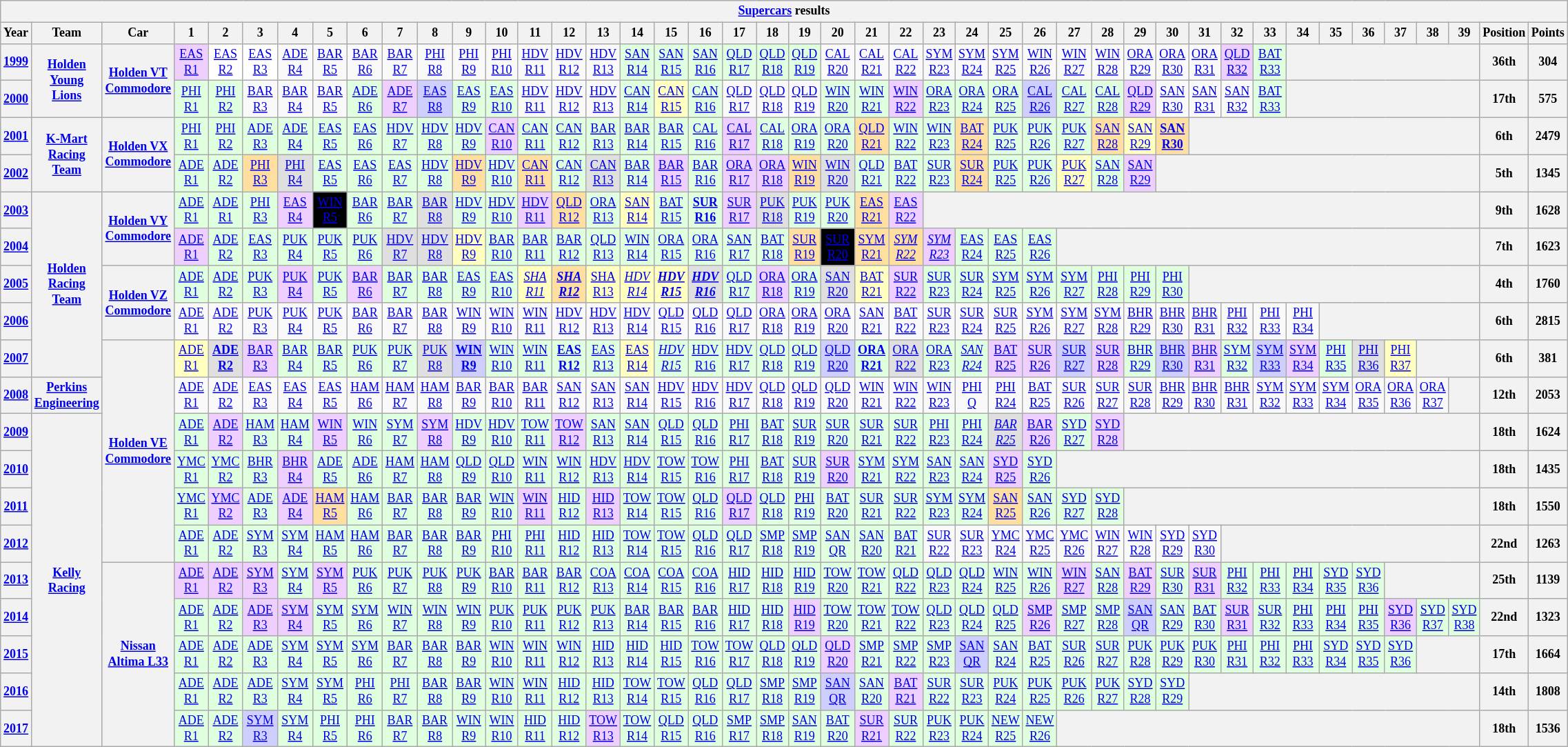<table class="wikitable" style="text-align:center; font-size:75%">
<tr>
<th colspan=45><a href='#'>Supercars</a> results</th>
</tr>
<tr>
<th>Year</th>
<th>Team</th>
<th>Car</th>
<th>1</th>
<th>2</th>
<th>3</th>
<th>4</th>
<th>5</th>
<th>6</th>
<th>7</th>
<th>8</th>
<th>9</th>
<th>10</th>
<th>11</th>
<th>12</th>
<th>13</th>
<th>14</th>
<th>15</th>
<th>16</th>
<th>17</th>
<th>18</th>
<th>19</th>
<th>20</th>
<th>21</th>
<th>22</th>
<th>23</th>
<th>24</th>
<th>25</th>
<th>26</th>
<th>27</th>
<th>28</th>
<th>29</th>
<th>30</th>
<th>31</th>
<th>32</th>
<th>33</th>
<th>34</th>
<th>35</th>
<th>36</th>
<th>37</th>
<th>38</th>
<th>39</th>
<th>Position</th>
<th>Points</th>
</tr>
<tr>
<th><a href='#'>1999</a></th>
<th rowspan=2><a href='#'>Holden Young Lions</a></th>
<th rowspan=2><a href='#'>Holden VT Commodore</a></th>
<td style="background:#efcfff;"><a href='#'>EAS<br>R1</a><br></td>
<td style="background:#ffffff;"><a href='#'>EAS<br>R2</a><br></td>
<td style="background:#ffffff;"><a href='#'>EAS<br>R3</a><br></td>
<td><a href='#'>ADE<br>R4</a></td>
<td><a href='#'>BAR<br>R5</a></td>
<td><a href='#'>BAR<br>R6</a></td>
<td><a href='#'>BAR<br>R7</a></td>
<td><a href='#'>PHI<br>R8</a></td>
<td><a href='#'>PHI<br>R9</a></td>
<td><a href='#'>PHI<br>R10</a></td>
<td><a href='#'>HDV<br>R11</a></td>
<td><a href='#'>HDV<br>R12</a></td>
<td><a href='#'>HDV<br>R13</a></td>
<td style="background:#dfffdf;"><a href='#'>SAN<br>R14</a><br></td>
<td style="background:#dfffdf;"><a href='#'>SAN<br>R15</a><br></td>
<td style="background:#dfffdf;"><a href='#'>SAN<br>R16</a><br></td>
<td style="background:#dfffdf;"><a href='#'>QLD<br>R17</a><br></td>
<td style="background:#dfffdf;"><a href='#'>QLD<br>R18</a><br></td>
<td style="background:#dfffdf;"><a href='#'>QLD<br>R19</a><br></td>
<td><a href='#'>CAL<br>R20</a></td>
<td><a href='#'>CAL<br>R21</a></td>
<td><a href='#'>CAL<br>R22</a></td>
<td><a href='#'>SYM<br>R23</a></td>
<td><a href='#'>SYM<br>R24</a></td>
<td><a href='#'>SYM<br>R25</a></td>
<td><a href='#'>WIN<br>R26</a></td>
<td><a href='#'>WIN<br>R27</a></td>
<td><a href='#'>WIN<br>R28</a></td>
<td><a href='#'>ORA<br>R29</a></td>
<td><a href='#'>ORA<br>R30</a></td>
<td><a href='#'>ORA<br>R31</a></td>
<td style="background:#efcfff;"><a href='#'>QLD<br>R32</a><br></td>
<td style="background:#dfffdf;"><a href='#'>BAT<br>R33</a><br></td>
<th colspan=6></th>
<th>36th</th>
<th>304</th>
</tr>
<tr>
<th><a href='#'>2000</a></th>
<td style="background:#dfffdf;"><a href='#'>PHI<br>R1</a><br></td>
<td style="background:#dfffdf;"><a href='#'>PHI<br>R2</a><br></td>
<td><a href='#'>BAR<br>R3</a><br></td>
<td><a href='#'>BAR<br>R4</a><br></td>
<td><a href='#'>BAR<br>R5</a><br></td>
<td style="background:#dfffdf;"><a href='#'>ADE<br>R6</a><br></td>
<td style="background:#efcfff;"><a href='#'>ADE<br>R7</a><br></td>
<td style="background:#cfcfff;"><a href='#'>EAS<br>R8</a><br></td>
<td style="background:#dfffdf;"><a href='#'>EAS<br>R9</a><br></td>
<td style="background:#dfffdf;"><a href='#'>EAS<br>R10</a><br></td>
<td><a href='#'>HDV<br>R11</a><br></td>
<td><a href='#'>HDV<br>R12</a><br></td>
<td><a href='#'>HDV<br>R13</a><br></td>
<td style="background:#dfffdf;"><a href='#'>CAN<br>R14</a><br></td>
<td style="background:#ffffbf;"><a href='#'>CAN<br>R15</a><br></td>
<td style="background:#dfffdf;"><a href='#'>CAN<br>R16</a><br></td>
<td><a href='#'>QLD<br>R17</a><br></td>
<td><a href='#'>QLD<br>R18</a><br></td>
<td><a href='#'>QLD<br>R19</a><br></td>
<td style="background:#dfffdf;"><a href='#'>WIN<br>R20</a><br></td>
<td style="background:#dfffdf;"><a href='#'>WIN<br>R21</a><br></td>
<td style="background:#efcfff;"><a href='#'>WIN<br>R22</a><br></td>
<td style="background:#dfffdf;"><a href='#'>ORA<br>R23</a><br></td>
<td style="background:#dfffdf;"><a href='#'>ORA<br>R24</a><br></td>
<td style="background:#dfffdf;"><a href='#'>ORA<br>R25</a><br></td>
<td style="background:#cfcfff;"><a href='#'>CAL<br>R26</a><br></td>
<td style="background:#dfffdf;"><a href='#'>CAL<br>R27</a><br></td>
<td style="background:#dfffdf;"><a href='#'>CAL<br>R28</a><br></td>
<td style="background:#efcfff;"><a href='#'>QLD<br>R29</a><br></td>
<td><a href='#'>SAN<br>R30</a><br></td>
<td><a href='#'>SAN<br>R31</a><br></td>
<td><a href='#'>SAN<br>R32</a><br></td>
<td style="background:#dfffdf;"><a href='#'>BAT<br>R33</a><br></td>
<th colspan=6></th>
<th>17th</th>
<th>575</th>
</tr>
<tr>
<th><a href='#'>2001</a></th>
<th rowspan=2><a href='#'>K-Mart Racing Team</a></th>
<th rowspan=2><a href='#'>Holden VX Commodore</a></th>
<td style="background:#dfffdf;"><a href='#'>PHI<br>R1</a><br></td>
<td style="background:#dfffdf;"><a href='#'>PHI<br>R2</a><br></td>
<td style="background:#dfffdf;"><a href='#'>ADE<br>R3</a><br></td>
<td style="background:#dfffdf;"><a href='#'>ADE<br>R4</a><br></td>
<td style="background:#dfffdf;"><a href='#'>EAS<br>R5</a><br></td>
<td style="background:#dfffdf;"><a href='#'>EAS<br>R6</a><br></td>
<td style="background:#dfffdf;"><a href='#'>HDV<br>R7</a><br></td>
<td style="background:#dfffdf;"><a href='#'>HDV<br>R8</a><br></td>
<td style="background:#dfffdf;"><a href='#'>HDV<br>R9</a><br></td>
<td style="background:#efcfff;"><a href='#'>CAN<br>R10</a><br></td>
<td style="background:#dfffdf;"><a href='#'>CAN<br>R11</a><br></td>
<td style="background:#dfffdf;"><a href='#'>CAN<br>R12</a><br></td>
<td style="background:#dfffdf;"><a href='#'>BAR<br>R13</a><br></td>
<td style="background:#dfffdf;"><a href='#'>BAR<br>R14</a><br></td>
<td style="background:#dfffdf;"><a href='#'>BAR<br>R15</a><br></td>
<td style="background:#dfffdf;"><a href='#'>CAL<br>R16</a><br></td>
<td style="background:#efcfff;"><a href='#'>CAL<br>R17</a><br></td>
<td style="background:#dfffdf;"><a href='#'>CAL<br>R18</a><br></td>
<td style="background:#dfffdf;"><a href='#'>ORA<br>R19</a><br></td>
<td style="background:#dfffdf;"><a href='#'>ORA<br>R20</a><br></td>
<td style="background:#ffdf9f;"><a href='#'>QLD<br>R21</a><br></td>
<td style="background:#dfffdf;"><a href='#'>WIN<br>R22</a><br></td>
<td style="background:#dfffdf;"><a href='#'>WIN<br>R23</a><br></td>
<td style="background:#ffdf9f;"><a href='#'>BAT<br>R24</a><br></td>
<td style="background:#dfffdf;"><a href='#'>PUK<br>R25</a><br></td>
<td style="background:#dfffdf;"><a href='#'>PUK<br>R26</a><br></td>
<td style="background:#dfffdf;"><a href='#'>PUK<br>R27</a><br></td>
<td style="background:#ffdf9f;"><a href='#'>SAN<br>R28</a><br></td>
<td style="background:#ffffbf;"><a href='#'>SAN<br>R29</a><br></td>
<td style="background:#ffdf9f;"><strong><a href='#'>SAN<br>R30</a><br></strong></td>
<th colspan=9></th>
<th>6th</th>
<th>2479</th>
</tr>
<tr>
<th><a href='#'>2002</a></th>
<td style="background:#dfffdf;"><a href='#'>ADE<br>R1</a><br></td>
<td style="background:#dfffdf;"><a href='#'>ADE<br>R2</a><br></td>
<td style="background:#ffdf9f;"><a href='#'>PHI<br>R3</a><br></td>
<td style="background:#dfdfdf;"><a href='#'>PHI<br>R4</a><br></td>
<td style="background:#dfffdf;"><a href='#'>EAS<br>R5</a><br></td>
<td style="background:#dfffdf;"><a href='#'>EAS<br>R6</a><br></td>
<td style="background:#dfffdf;"><a href='#'>EAS<br>R7</a><br></td>
<td style="background:#dfffdf;"><a href='#'>HDV<br>R8</a><br></td>
<td style="background:#ffdf9f;"><a href='#'>HDV<br>R9</a><br></td>
<td style="background:#dfffdf;"><a href='#'>HDV<br>R10</a><br></td>
<td style="background:#ffdf9f;"><a href='#'>CAN<br>R11</a><br></td>
<td style="background:#dfffdf;"><a href='#'>CAN<br>R12</a><br></td>
<td style="background:#dfdfdf;"><a href='#'>CAN<br>R13</a><br></td>
<td style="background:#dfffdf;"><a href='#'>BAR<br>R14</a><br></td>
<td style="background:#efcfff;"><a href='#'>BAR<br>R15</a><br></td>
<td style="background:#dfffdf;"><a href='#'>BAR<br>R16</a><br></td>
<td style="background:#efcfff;"><a href='#'>ORA<br>R17</a><br></td>
<td style="background:#efcfff;"><a href='#'>ORA<br>R18</a><br></td>
<td style="background:#ffdf9f;"><a href='#'>WIN<br>R19</a><br></td>
<td style="background:#dfdfdf;"><a href='#'>WIN<br>R20</a><br></td>
<td style="background:#dfffdf;"><a href='#'>QLD<br>R21</a><br></td>
<td style="background:#dfffdf;"><a href='#'>BAT<br>R22</a><br></td>
<td style="background:#dfffdf;"><a href='#'>SUR<br>R23</a><br></td>
<td style="background:#ffdf9f;"><a href='#'>SUR<br>R24</a><br></td>
<td style="background:#dfffdf;"><a href='#'>PUK<br>R25</a><br></td>
<td style="background:#dfffdf;"><a href='#'>PUK<br>R26</a><br></td>
<td style="background:#ffffbf;"><a href='#'>PUK<br>R27</a><br></td>
<td style="background:#dfffdf;"><a href='#'>SAN<br>R28</a><br></td>
<td style="background:#efcfff;"><a href='#'>SAN<br>R29</a><br></td>
<th colspan=10></th>
<th>5th</th>
<th>1345</th>
</tr>
<tr>
<th><a href='#'>2003</a></th>
<th rowspan=5><a href='#'>Holden Racing Team</a></th>
<th rowspan=2><a href='#'>Holden VY Commodore</a></th>
<td style="background: #dfffdf"><a href='#'>ADE<br>R1</a><br></td>
<td style="background: #dfffdf"><a href='#'>ADE<br>R1</a><br></td>
<td style="background: #dfffdf"><a href='#'>PHI<br>R3</a><br></td>
<td style="background: #efcfff"><a href='#'>EAS<br>R4</a><br></td>
<td style="background:#000; color:white;"><a href='#'>WIN<br>R5</a><br></td>
<td style="background: #dfffdf"><a href='#'>BAR<br>R6</a><br></td>
<td style="background: #dfffdf"><a href='#'>BAR<br>R7</a><br></td>
<td style="background: #dfdfdf"><a href='#'>BAR<br>R8</a><br></td>
<td style="background: #dfffdf"><a href='#'>HDV<br>R9</a><br></td>
<td style="background: #dfffdf"><a href='#'>HDV<br>R10</a><br></td>
<td style="background: #efcfff"><a href='#'>HDV<br>R11</a><br></td>
<td style="background: #ffdf9f"><a href='#'>QLD<br>R12</a><br></td>
<td style="background: #dfffdf"><a href='#'>ORA<br>R13</a><br></td>
<td style="background: #ffffbf"><a href='#'>SAN<br>R14</a><br></td>
<td style="background: #dfffdf"><a href='#'>BAT<br>R15</a><br></td>
<td style="background: #dfffdf"><strong><a href='#'>SUR<br>R16</a><br></strong></td>
<td style="background: #efcfff"><a href='#'>SUR<br>R17</a><br></td>
<td style="background: #dfdfdf"><a href='#'>PUK<br>R18</a><br></td>
<td style="background: #dfffdf"><a href='#'>PUK<br>R19</a><br></td>
<td style="background: #dfffdf"><a href='#'>PUK<br>R20</a><br></td>
<td style="background: #ffdf9f"><a href='#'>EAS<br>R21</a><br></td>
<td style="background: #efcfff"><a href='#'>EAS<br>R22</a><br></td>
<th colspan=17></th>
<th>9th</th>
<th>1628</th>
</tr>
<tr>
<th><a href='#'>2004</a></th>
<td style="background: #efcfff"><a href='#'>ADE<br>R1</a><br></td>
<td style="background: #dfffdf"><a href='#'>ADE<br>R2</a><br></td>
<td style="background: #dfffdf"><a href='#'>EAS<br>R3</a><br></td>
<td style="background: #dfffdf"><a href='#'>PUK<br>R4</a><br></td>
<td style="background: #dfffdf"><a href='#'>PUK<br>R5</a><br></td>
<td style="background: #dfffdf"><a href='#'>PUK<br>R6</a><br></td>
<td style="background: #dfdfdf"><a href='#'>HDV<br>R7</a><br></td>
<td style="background: #dfdfdf"><a href='#'>HDV<br>R8</a><br></td>
<td style="background: #ffffbf"><a href='#'>HDV<br>R9</a><br></td>
<td style="background: #dfffdf"><a href='#'>BAR<br>R10</a><br></td>
<td style="background: #dfffdf"><a href='#'>BAR<br>R11</a><br></td>
<td style="background: #dfffdf"><a href='#'>BAR<br>R12</a><br></td>
<td style="background: #dfffdf"><a href='#'>QLD<br>R13</a><br></td>
<td style="background: #dfffdf"><a href='#'>WIN<br>R14</a><br></td>
<td style="background: #dfffdf"><a href='#'>ORA<br>R15</a><br></td>
<td style="background: #dfffdf"><a href='#'>ORA<br>R16</a><br></td>
<td style="background:#dfffdf;"><a href='#'>SAN<br>R17</a><br></td>
<td style="background:#dfffdf;"><a href='#'>BAT<br>R18</a><br></td>
<td style="background: #ffdf9f"><a href='#'>SUR<br>R19</a><br></td>
<td style="background:#000; color:white;"><a href='#'>SUR<br>R20</a><br></td>
<td style="background: #ffdf9f"><a href='#'>SYM<br>R21</a><br></td>
<td style="background: #ffdf9f"><em><a href='#'>SYM<br>R22</a><br></em></td>
<td style="background: #efcfff"><em><a href='#'>SYM<br>R23</a><br></em></td>
<td style="background: #dfffdf"><a href='#'>EAS<br>R24</a><br></td>
<td style="background: #dfffdf"><a href='#'>EAS<br>R25</a><br></td>
<td style="background: #dfffdf"><a href='#'>EAS<br>R26</a><br></td>
<th colspan=13></th>
<th>7th</th>
<th>1623</th>
</tr>
<tr>
<th><a href='#'>2005</a></th>
<th rowspan=2><a href='#'>Holden VZ Commodore</a></th>
<td style="background: #dfffdf"><a href='#'>ADE<br>R1</a><br></td>
<td style="background: #dfffdf"><a href='#'>ADE<br>R2</a><br></td>
<td style="background: #dfffdf"><a href='#'>PUK<br>R3</a><br></td>
<td style="background: #efcfff"><a href='#'>PUK<br>R4</a><br></td>
<td style="background: #dfffdf"><a href='#'>PUK<br>R5</a><br></td>
<td style="background: #efcfff"><a href='#'>BAR<br>R6</a><br></td>
<td style="background: #dfffdf"><a href='#'>BAR<br>R7</a><br></td>
<td style="background: #dfffdf"><a href='#'>BAR<br>R8</a><br></td>
<td style="background: #dfffdf"><a href='#'>EAS<br>R9</a><br></td>
<td style="background: #dfffdf"><a href='#'>EAS<br>R10</a><br></td>
<td style="background: #ffffbf"><em><a href='#'>SHA<br>R11</a><br></em></td>
<td style="background: #ffdf9f"><strong><em><a href='#'>SHA<br>R12</a><br></em></strong></td>
<td style="background: #ffffbf"><a href='#'>SHA<br>R13</a><br></td>
<td style="background: #ffffbf"><em><a href='#'>HDV<br>R14</a><br></em></td>
<td style="background: #ffffbf"><strong><em><a href='#'>HDV<br>R15</a><br></em></strong></td>
<td style="background: #dfdfdf"><strong><em><a href='#'>HDV<br>R16</a><br></em></strong></td>
<td style="background: #dfffdf"><a href='#'>QLD<br>R17</a><br></td>
<td style="background: #efcfff"><a href='#'>ORA<br>R18</a><br></td>
<td style="background: #dfffdf"><a href='#'>ORA<br>R19</a><br></td>
<td style="background: #dfdfdf"><a href='#'>SAN<br>R20</a><br></td>
<td style="background: #ffffbf"><a href='#'>BAT<br>R21</a><br></td>
<td style="background: #efcfff"><a href='#'>SUR<br>R22</a><br></td>
<td style="background: #dfffdf"><a href='#'>SUR<br>R23</a><br></td>
<td style="background: #dfffdf"><a href='#'>SUR<br>R24</a><br></td>
<td style="background: #dfffdf"><a href='#'>SYM<br>R25</a><br></td>
<td style="background: #dfffdf"><a href='#'>SYM<br>R26</a><br></td>
<td style="background: #dfffdf"><a href='#'>SYM<br>R27</a><br></td>
<td style="background: #dfffdf"><a href='#'>PHI<br>R28</a><br></td>
<td style="background: #dfffdf"><a href='#'>PHI<br>R29</a><br></td>
<td style="background: #dfffdf"><a href='#'>PHI<br>R30</a><br></td>
<th colspan=9></th>
<th>4th</th>
<th>1760</th>
</tr>
<tr>
<th><a href='#'>2006</a></th>
<td><a href='#'>ADE<br>R1</a><br></td>
<td><a href='#'>ADE<br>R2</a><br></td>
<td><a href='#'>PUK<br>R3</a><br></td>
<td><a href='#'>PUK<br>R4</a><br></td>
<td><a href='#'>PUK<br>R5</a><br></td>
<td><a href='#'>BAR<br>R6</a><br></td>
<td><a href='#'>BAR<br>R7</a><br></td>
<td><a href='#'>BAR<br>R8</a><br></td>
<td><a href='#'>WIN<br>R9</a><br></td>
<td><a href='#'>WIN<br>R10</a><br></td>
<td><a href='#'>WIN<br>R11</a><br></td>
<td><a href='#'>HDV<br>R12</a><br></td>
<td><a href='#'>HDV<br>R13</a><br></td>
<td><a href='#'>HDV<br>R14</a><br></td>
<td><a href='#'>QLD<br>R15</a><br></td>
<td><a href='#'>QLD<br>R16</a><br></td>
<td><a href='#'>QLD<br>R17</a><br></td>
<td><a href='#'>ORA<br>R18</a><br></td>
<td><a href='#'>ORA<br>R19</a><br></td>
<td><a href='#'>ORA<br>R20</a><br></td>
<td style="background: #"><a href='#'>SAN<br>R21</a><br></td>
<td style="background: #"><a href='#'>BAT<br>R22</a><br></td>
<td><a href='#'>SUR<br>R23</a><br></td>
<td><a href='#'>SUR<br>R24</a><br></td>
<td><a href='#'>SUR<br>R25</a><br></td>
<td><a href='#'>SYM<br>R26</a><br></td>
<td><a href='#'>SYM<br>R27</a><br></td>
<td><a href='#'>SYM<br>R28</a><br></td>
<td><a href='#'>BHR<br>R29</a><br></td>
<td><a href='#'>BHR<br>R30</a><br></td>
<td><a href='#'>BHR<br>R31</a><br></td>
<td><a href='#'>PHI<br>R32</a><br></td>
<td><a href='#'>PHI<br>R33</a><br></td>
<td><a href='#'>PHI<br>R34</a><br></td>
<th colspan=5></th>
<th>6th</th>
<th>2815</th>
</tr>
<tr>
<th><a href='#'>2007</a></th>
<th ! rowspan=6><a href='#'>Holden VE Commodore</a></th>
<td style="background: #ffffbf"><a href='#'>ADE<br>R1</a><br></td>
<td style="background: #dfdfdf"><strong><a href='#'>ADE<br>R2</a><br></strong></td>
<td style="background: #efcfff"><a href='#'>BAR<br>R3</a><br></td>
<td style="background: #dfffdf"><a href='#'>BAR<br>R4</a><br></td>
<td style="background: #dfffdf"><a href='#'>BAR<br>R5</a><br></td>
<td style="background: #dfffdf"><a href='#'>PUK<br>R6</a><br></td>
<td style="background: #dfffdf"><a href='#'>PUK<br>R7</a><br></td>
<td style="background: #dfdfdf"><a href='#'>PUK<br>R8</a><br></td>
<td style="background: #cfcfff"><strong><a href='#'>WIN<br>R9</a><br></strong></td>
<td style="background: #dfffdf"><a href='#'>WIN<br>R10</a><br></td>
<td style="background: #dfffdf"><a href='#'>WIN<br>R11</a><br></td>
<td style="background: #dfffdf"><strong><a href='#'>EAS<br>R12</a><br></strong></td>
<td style="background: #dfffdf"><a href='#'>EAS<br>R13</a><br></td>
<td style="background: #ffffbf"><a href='#'>EAS<br>R14</a><br></td>
<td style="background: #dfffdf"><em><a href='#'>HDV<br>R15</a><br></em></td>
<td style="background: #dfffdf"><a href='#'>HDV<br>R16</a><br></td>
<td style="background: #dfffdf"><a href='#'>HDV<br>R17</a><br></td>
<td style="background: #dfffdf"><a href='#'>QLD<br>R18</a><br></td>
<td style="background: #dfffdf"><a href='#'>QLD<br>R19</a><br></td>
<td style="background: #cfcfff"><a href='#'>QLD<br>R20</a><br></td>
<td style="background: #dfffdf"><strong><a href='#'>ORA<br>R21</a><br></strong></td>
<td style="background: #dfdfdf"><a href='#'>ORA<br>R22</a><br></td>
<td style="background: #dfffdf"><a href='#'>ORA<br>R23</a><br></td>
<td style="background: #dfffdf"><em><a href='#'>SAN<br>R24</a><br></em></td>
<td style="background: #efcfff"><a href='#'>BAT<br>R25</a><br></td>
<td style="background: #efcfff"><a href='#'>SUR<br>R26</a><br></td>
<td style="background: #cfcfff"><a href='#'>SUR<br>R27</a><br></td>
<td style="background: #efcfff"><a href='#'>SUR<br>R28</a><br></td>
<td style="background: #dfffdf"><a href='#'>BHR<br>R29</a><br></td>
<td style="background: #cfcfff"><a href='#'>BHR<br>R30</a><br></td>
<td style="background: #efcfff"><a href='#'>BHR<br>R31</a><br></td>
<td style="background: #dfffdf"><a href='#'>SYM<br>R32</a><br></td>
<td style="background: #cfcfff"><a href='#'>SYM<br>R33</a><br></td>
<td style="background: #efcfff"><a href='#'>SYM<br>R34</a><br></td>
<td style="background: #dfffdf"><a href='#'>PHI<br>R35</a><br></td>
<td style="background: #dfdfdf"><a href='#'>PHI<br>R36</a><br></td>
<td style="background: #ffffbf"><a href='#'>PHI<br>R37</a><br></td>
<th colspan=2></th>
<th>6th</th>
<th>381</th>
</tr>
<tr>
<th><a href='#'>2008</a></th>
<th><a href='#'>Perkins Engineering</a></th>
<td style="background: #"><a href='#'>ADE<br>R1</a><br></td>
<td style="background: #"><a href='#'>ADE<br>R2</a><br></td>
<td style="background: #"><a href='#'>EAS<br>R3</a><br></td>
<td style="background: #"><a href='#'>EAS<br>R4</a><br></td>
<td style="background: #"><a href='#'>EAS<br>R5</a><br></td>
<td style="background: #"><a href='#'>HAM<br>R6</a><br></td>
<td style="background: #"><a href='#'>HAM<br>R7</a><br></td>
<td style="background: #"><a href='#'>HAM<br>R8</a><br></td>
<td style="background: #"><a href='#'>BAR<br>R9</a><br></td>
<td style="background: #"><a href='#'>BAR<br>R10</a><br></td>
<td style="background: #"><a href='#'>BAR<br>R11</a><br></td>
<td style="background: #"><a href='#'>SAN<br>R12</a><br></td>
<td style="background: #"><a href='#'>SAN<br>R13</a><br></td>
<td style="background: #"><a href='#'>SAN<br>R14</a><br></td>
<td style="background: #"><a href='#'>HDV<br>R15</a><br></td>
<td style="background: #"><a href='#'>HDV<br>R16</a><br></td>
<td style="background: #"><a href='#'>HDV<br>R17</a><br></td>
<td style="background: #"><a href='#'>QLD<br>R18</a><br></td>
<td style="background: #"><a href='#'>QLD<br>R19</a><br></td>
<td style="background: #"><a href='#'>QLD<br>R20</a><br></td>
<td style="background: #"><a href='#'>WIN<br>R21</a><br></td>
<td style="background: #"><a href='#'>WIN<br>R22</a><br></td>
<td style="background: #"><a href='#'>WIN<br>R23</a><br></td>
<td style="background: #"><a href='#'>PHI<br>Q</a><br></td>
<td style="background: #"><a href='#'>PHI<br>R24</a><br></td>
<td style="background: #"><a href='#'>BAT<br>R25</a><br></td>
<td style="background: #"><a href='#'>SUR<br>R26</a><br></td>
<td style="background: #"><a href='#'>SUR<br>R27</a><br></td>
<td style="background: #"><a href='#'>SUR<br>R28</a><br></td>
<td style="background: #"><a href='#'>BHR<br>R29</a><br></td>
<td style="background: #"><a href='#'>BHR<br>R30</a><br></td>
<td style="background: #"><a href='#'>BHR<br>R31</a><br></td>
<td style="background: #"><a href='#'>SYM<br>R32</a><br></td>
<td style="background: #"><a href='#'>SYM<br>R33</a><br></td>
<td style="background: #"><a href='#'>SYM<br>R34</a><br></td>
<td style="background: #"><a href='#'>ORA<br>R35</a><br></td>
<td style="background: #"><a href='#'>ORA<br>R36</a><br></td>
<td style="background: #"><a href='#'>ORA<br>R37</a><br></td>
<th></th>
<th>12th</th>
<th>2053</th>
</tr>
<tr>
<th><a href='#'>2009</a></th>
<th rowspan=9><a href='#'>Kelly Racing</a></th>
<td style="background: #dfffdf"><a href='#'>ADE<br>R1</a><br></td>
<td style="background: #efcfff"><a href='#'>ADE<br>R2</a><br></td>
<td style="background: #dfffdf"><a href='#'>HAM<br>R3</a><br></td>
<td style="background: #dfffdf"><a href='#'>HAM<br>R4</a><br></td>
<td style="background: #efcfff"><a href='#'>WIN<br>R5</a><br></td>
<td style="background: #dfffdf"><a href='#'>WIN<br>R6</a><br></td>
<td style="background: #dfffdf"><a href='#'>SYM<br>R7</a><br></td>
<td style="background: #efcfff"><a href='#'>SYM<br>R8</a><br></td>
<td style="background: #dfffdf"><a href='#'>HDV<br>R9</a><br></td>
<td style="background: #dfffdf"><a href='#'>HDV<br>R10</a><br></td>
<td style="background: #dfffdf"><a href='#'>TOW<br>R11</a><br></td>
<td style="background: #efcfff"><a href='#'>TOW<br>R12</a><br></td>
<td style="background: #dfffdf"><a href='#'>SAN<br>R13</a><br></td>
<td style="background: #dfffdf"><a href='#'>SAN<br>R14</a><br></td>
<td style="background: #dfffdf"><a href='#'>QLD<br>R15</a><br></td>
<td style="background: #dfffdf"><a href='#'>QLD<br>R16</a><br></td>
<td style="background: #dfffdf"><a href='#'>PHI<br>R17</a><br></td>
<td style="background: #dfffdf"><a href='#'>BAT<br>R18</a><br></td>
<td style="background: #dfffdf"><a href='#'>SUR<br>R19</a><br></td>
<td style="background: #dfffdf"><a href='#'>SUR<br>R20</a><br></td>
<td style="background: #dfffdf"><a href='#'>SUR<br>R21</a><br></td>
<td style="background: #dfffdf"><a href='#'>SUR<br>R22</a><br></td>
<td style="background: #dfffdf"><a href='#'>PHI<br>R23</a><br></td>
<td style="background: #dfffdf"><a href='#'>PHI<br>R24</a><br></td>
<td style="background: #dfdfdf"><em><a href='#'>BAR<br>R25</a><br></em></td>
<td style="background: #efcfff"><a href='#'>BAR<br>R26</a><br></td>
<td style="background: #dfffdf"><a href='#'>SYD<br>R27</a><br></td>
<td style="background: #efcfff"><a href='#'>SYD<br>R28</a><br></td>
<th colspan=11></th>
<th>18th</th>
<th>1624</th>
</tr>
<tr>
<th><a href='#'>2010</a></th>
<td style="background: #dfffdf"><a href='#'>YMC<br>R1</a><br></td>
<td style="background: #dfffdf"><a href='#'>YMC<br>R2</a><br></td>
<td style="background: #dfffdf"><a href='#'>BHR<br>R3</a><br></td>
<td style="background: #efcfff"><a href='#'>BHR<br>R4</a><br></td>
<td style="background: #dfffdf"><a href='#'>ADE<br>R5</a><br></td>
<td style="background: #dfffdf"><a href='#'>ADE<br>R6</a><br></td>
<td style="background: #dfffdf"><a href='#'>HAM<br>R7</a><br></td>
<td style="background: #dfffdf"><a href='#'>HAM<br>R8</a><br></td>
<td style="background: #dfffdf"><a href='#'>QLD<br>R9</a><br></td>
<td style="background: #dfffdf"><a href='#'>QLD<br>R10</a><br></td>
<td style="background: #dfffdf"><a href='#'>WIN<br>R11</a><br></td>
<td style="background: #dfffdf"><a href='#'>WIN<br>R12</a><br></td>
<td style="background: #dfffdf"><a href='#'>HDV<br>R13</a><br></td>
<td style="background: #dfffdf"><a href='#'>HDV<br>R14</a><br></td>
<td style="background: #dfffdf"><a href='#'>TOW<br>R15</a><br></td>
<td style="background: #dfffdf"><a href='#'>TOW<br>R16</a><br></td>
<td style="background: #dfffdf"><a href='#'>PHI<br>R17</a><br></td>
<td style="background: #dfffdf"><a href='#'>BAT<br>R18</a><br></td>
<td style="background: #dfffdf"><a href='#'>SUR<br>R19</a><br></td>
<td style="background: #efcfff"><a href='#'>SUR<br>R20</a><br></td>
<td style="background: #dfffdf"><a href='#'>SYM<br>R21</a><br></td>
<td style="background: #dfffdf"><a href='#'>SYM<br>R22</a><br></td>
<td style="background: #dfffdf"><a href='#'>SAN<br>R23</a><br></td>
<td style="background: #dfffdf"><a href='#'>SAN<br>R24</a><br></td>
<td style="background: #efcfff"><a href='#'>SYD<br>R25</a><br></td>
<td style="background: #dfffdf"><a href='#'>SYD<br>R26</a><br></td>
<th colspan=13></th>
<th>18th</th>
<th>1435</th>
</tr>
<tr>
<th><a href='#'>2011</a></th>
<td style="background: #dfffdf"><a href='#'>YMC<br>R1</a><br></td>
<td style="background: #efcfff"><a href='#'>YMC<br>R2</a><br></td>
<td style="background: #dfffdf"><a href='#'>ADE<br>R3</a><br></td>
<td style="background: #efcfff"><a href='#'>ADE<br>R4</a><br></td>
<td style="background: #ffdf9f"><a href='#'>HAM<br>R5</a><br></td>
<td style="background: #dfffdf"><a href='#'>HAM<br>R6</a><br></td>
<td style="background: #dfffdf"><a href='#'>BAR<br>R7</a><br></td>
<td style="background: #dfffdf"><a href='#'>BAR<br>R8</a><br></td>
<td style="background: #dfffdf"><a href='#'>BAR<br>R9</a><br></td>
<td style="background: #dfffdf"><a href='#'>WIN<br>R10</a><br></td>
<td style="background: #efcfff"><a href='#'>WIN<br>R11</a><br></td>
<td style="background: #dfffdf"><a href='#'>HID<br>R12</a><br></td>
<td style="background: #efcfff"><a href='#'>HID<br>R13</a><br></td>
<td style="background: #dfffdf"><a href='#'>TOW<br>R14</a><br></td>
<td style="background: #dfffdf"><a href='#'>TOW<br>R15</a><br></td>
<td style="background: #dfffdf"><a href='#'>QLD<br>R16</a><br></td>
<td style="background: #efcfff"><a href='#'>QLD<br>R17</a><br></td>
<td style="background: #dfffdf"><a href='#'>QLD<br>R18</a><br></td>
<td style="background: #dfffdf"><a href='#'>PHI<br>R19</a><br></td>
<td style="background: #dfffdf"><a href='#'>BAT<br>R20</a><br></td>
<td style="background: #dfffdf"><a href='#'>SUR<br>R21</a><br></td>
<td style="background: #dfffdf"><a href='#'>SUR<br>R22</a><br></td>
<td style="background: #dfffdf"><a href='#'>SYM<br>R23</a><br></td>
<td style="background: #dfffdf"><a href='#'>SYM<br>R24</a><br></td>
<td style="background: #ffdf9f"><a href='#'>SAN<br>R25</a><br></td>
<td style="background: #dfffdf"><a href='#'>SAN<br>R26</a><br></td>
<td style="background: #dfffdf"><a href='#'>SYD<br>R27</a><br></td>
<td style="background: #dfffdf"><a href='#'>SYD<br>R28</a><br></td>
<th colspan=11></th>
<th>18th</th>
<th>1550</th>
</tr>
<tr>
<th><a href='#'>2012</a></th>
<td style="background: #dfffdf"><a href='#'>ADE<br>R1</a><br></td>
<td style="background: #dfffdf"><a href='#'>ADE<br>R2</a><br></td>
<td style="background: #dfffdf"><a href='#'>SYM<br>R3</a><br></td>
<td style="background: #dfffdf"><a href='#'>SYM<br>R4</a><br></td>
<td style="background: #dfffdf"><a href='#'>HAM<br>R5</a><br></td>
<td style="background: #dfffdf"><a href='#'>HAM<br>R6</a><br></td>
<td style="background: #dfffdf"><a href='#'>BAR<br>R7</a><br></td>
<td style="background: #dfffdf"><a href='#'>BAR<br>R8</a><br></td>
<td style="background: #dfffdf"><a href='#'>BAR<br>R9</a><br></td>
<td style="background: #dfffdf"><a href='#'>PHI<br>R10</a><br></td>
<td style="background: #dfffdf"><a href='#'>PHI<br>R11</a><br></td>
<td style="background: #dfffdf"><a href='#'>HID<br>R12</a><br></td>
<td style="background: #dfffdf"><a href='#'>HID<br>R13</a><br></td>
<td style="background: #dfffdf"><a href='#'>TOW<br>R14</a><br></td>
<td style="background: #dfffdf"><a href='#'>TOW<br>R15</a><br></td>
<td style="background: #dfffdf"><a href='#'>QLD<br>R16</a><br></td>
<td style="background: #dfffdf"><a href='#'>QLD<br>R17</a><br></td>
<td style="background: #dfffdf"><a href='#'>SMP<br>R18</a><br></td>
<td style="background: #dfffdf"><a href='#'>SMP<br>R19</a><br></td>
<td style="background: #dfffdf"><a href='#'>SAN<br>QR</a><br></td>
<td style="background: #dfffdf"><a href='#'>SAN<br>R20</a><br></td>
<td style="background: #dfffdf"><a href='#'>BAT<br>R21</a><br></td>
<td style="background: #"><a href='#'>SUR<br>R22</a><br></td>
<td style="background: #"><a href='#'>SUR<br>R23</a><br></td>
<td style="background: #"><a href='#'>YMC<br>R24</a><br></td>
<td style="background: #"><a href='#'>YMC<br>R25</a><br></td>
<td style="background: #"><a href='#'>YMC<br>R26</a><br></td>
<td style="background: #"><a href='#'>WIN<br>R27</a><br></td>
<td style="background: #"><a href='#'>WIN<br>R28</a><br></td>
<td style="background: #"><a href='#'>SYD<br>R29</a><br></td>
<td style="background: #"><a href='#'>SYD<br>R30</a><br></td>
<th colspan=8></th>
<th>22nd</th>
<th>1263</th>
</tr>
<tr>
<th><a href='#'>2013</a></th>
<th rowspan=5><a href='#'>Nissan Altima L33</a></th>
<td style="background: #efcfff"><a href='#'>ADE<br>R1</a><br></td>
<td style="background: #efcfff"><a href='#'>ADE<br>R2</a><br></td>
<td style="background: #efcfff"><a href='#'>SYM<br>R3</a><br></td>
<td style="background: #dfffdf"><a href='#'>SYM<br>R4</a><br></td>
<td style="background: #efcfff"><a href='#'>SYM<br>R5</a><br></td>
<td style="background: #dfffdf"><a href='#'>PUK<br>R6</a><br></td>
<td style="background: #dfffdf"><a href='#'>PUK<br>R7</a><br></td>
<td style="background: #dfffdf"><a href='#'>PUK<br>R8</a><br></td>
<td style="background: #dfffdf"><a href='#'>PUK<br>R9</a><br></td>
<td style="background: #dfffdf"><a href='#'>BAR<br>R10</a><br></td>
<td style="background: #dfffdf"><a href='#'>BAR<br>R11</a><br></td>
<td style="background: #dfffdf"><a href='#'>BAR<br>R12</a><br></td>
<td style="background: #dfffdf"><a href='#'>COA<br>R13</a><br></td>
<td style="background: #dfffdf"><a href='#'>COA<br>R14</a><br></td>
<td style="background: #dfffdf"><a href='#'>COA<br>R15</a><br></td>
<td style="background: #dfffdf"><a href='#'>COA<br>R16</a><br></td>
<td style="background: #dfffdf"><a href='#'>HID<br>R17</a><br></td>
<td style="background: #dfffdf"><a href='#'>HID<br>R18</a><br></td>
<td style="background: #dfffdf"><a href='#'>HID<br>R19</a><br></td>
<td style="background: #dfffdf"><a href='#'>TOW<br>R20</a><br></td>
<td style="background: #dfffdf"><a href='#'>TOW<br>R21</a><br></td>
<td style="background: #dfffdf"><a href='#'>QLD<br>R22</a><br></td>
<td style="background: #dfffdf"><a href='#'>QLD<br>R23</a><br></td>
<td style="background: #dfffdf"><a href='#'>QLD<br>R24</a><br></td>
<td style="background: #dfffdf"><a href='#'>WIN<br>R25</a><br></td>
<td style="background: #dfffdf"><a href='#'>WIN<br>R26</a><br></td>
<td style="background: #efcfff"><a href='#'>WIN<br>R27</a><br></td>
<td style="background: #dfffdf"><a href='#'>SAN<br>R28</a><br></td>
<td style="background: #efcfff"><a href='#'>BAT<br>R29</a><br></td>
<td style="background: #dfffdf"><a href='#'>SUR<br>R30</a><br></td>
<td style="background: #efcfff"><a href='#'>SUR<br>R31</a><br></td>
<td style="background: #dfffdf"><a href='#'>PHI<br>R32</a><br></td>
<td style="background: #dfffdf"><a href='#'>PHI<br>R33</a><br></td>
<td style="background: #dfffdf"><a href='#'>PHI<br>R34</a><br></td>
<td style="background: #dfffdf"><a href='#'>SYD<br>R35</a><br></td>
<td style="background: #dfffdf"><a href='#'>SYD<br>R36</a><br></td>
<th colspan=3></th>
<th>25th</th>
<th>1139</th>
</tr>
<tr>
<th><a href='#'>2014</a></th>
<td style="background: #dfffdf"><a href='#'>ADE<br>R1</a><br></td>
<td style="background: #dfffdf"><a href='#'>ADE<br>R2</a><br></td>
<td style="background: #efcfff"><a href='#'>ADE<br>R3</a><br></td>
<td style="background: #efcfff"><a href='#'>SYM<br>R4</a><br></td>
<td style="background: #dfffdf"><a href='#'>SYM<br>R5</a><br></td>
<td style="background: #dfffdf"><a href='#'>SYM<br>R6</a><br></td>
<td style="background: #dfffdf"><a href='#'>WIN<br>R7</a><br></td>
<td style="background: #dfffdf"><a href='#'>WIN<br>R8</a><br></td>
<td style="background: #dfffdf"><a href='#'>WIN<br>R9</a><br></td>
<td style="background: #dfffdf"><a href='#'>PUK<br>R10</a><br></td>
<td style="background: #dfffdf"><a href='#'>PUK<br>R11</a><br></td>
<td style="background: #dfffdf"><a href='#'>PUK<br>R12</a><br></td>
<td style="background: #dfffdf"><a href='#'>PUK<br>R13</a><br></td>
<td style="background: #dfffdf"><a href='#'>BAR<br>R14</a><br></td>
<td style="background: #dfffdf"><a href='#'>BAR<br>R15</a><br></td>
<td style="background: #dfffdf"><a href='#'>BAR<br>R16</a><br></td>
<td style="background: #dfffdf"><a href='#'>HID<br>R17</a><br></td>
<td style="background: #dfffdf"><a href='#'>HID<br>R18</a><br></td>
<td style="background: #efcfff"><a href='#'>HID<br>R19</a><br></td>
<td style="background: #dfffdf"><a href='#'>TOW<br>R20</a><br></td>
<td style="background: #dfffdf"><a href='#'>TOW<br>R21</a><br></td>
<td style="background: #dfffdf"><a href='#'>TOW<br>R22</a><br></td>
<td style="background: #dfffdf"><a href='#'>QLD<br>R23</a><br></td>
<td style="background: #dfffdf"><a href='#'>QLD<br>R24</a><br></td>
<td style="background: #dfffdf"><a href='#'>QLD<br>R25</a><br></td>
<td style="background: #efcfff"><a href='#'>SMP<br>R26</a><br></td>
<td style="background: #dfffdf"><a href='#'>SMP<br>R27</a><br></td>
<td style="background: #dfffdf"><a href='#'>SMP<br>R28</a><br></td>
<td style="background: #cfcfff"><a href='#'>SAN<br>QR</a><br></td>
<td style="background: #dfffdf"><a href='#'>SAN<br>R29</a><br></td>
<td style="background: #dfffdf"><a href='#'>BAT<br>R30</a><br></td>
<td style="background: #efcfff"><a href='#'>SUR<br>R31</a><br></td>
<td style="background: #dfffdf"><a href='#'>SUR<br>R32</a><br></td>
<td style="background: #dfffdf"><a href='#'>PHI<br>R33</a><br></td>
<td style="background: #dfffdf"><a href='#'>PHI<br>R34</a><br></td>
<td style="background: #dfffdf"><a href='#'>PHI<br>R35</a><br></td>
<td style="background: #efcfff"><a href='#'>SYD<br>R36</a><br></td>
<td style="background: #dfffdf"><a href='#'>SYD<br>R37</a><br></td>
<td style="background: #dfffdf"><a href='#'>SYD<br>R38</a><br></td>
<th>22nd</th>
<th>1323</th>
</tr>
<tr>
<th><a href='#'>2015</a></th>
<td style="background: #dfffdf"><a href='#'>ADE<br>R1</a><br></td>
<td style="background: #dfffdf"><a href='#'>ADE<br>R2</a><br></td>
<td style="background: #dfffdf"><a href='#'>ADE<br>R3</a><br></td>
<td style="background: #dfffdf"><a href='#'>SYM<br>R4</a><br></td>
<td style="background: #dfffdf"><a href='#'>SYM<br>R5</a><br></td>
<td style="background: #dfffdf"><a href='#'>SYM<br>R6</a><br></td>
<td style="background: #dfffdf"><a href='#'>BAR<br>R7</a><br></td>
<td style="background: #dfffdf"><a href='#'>BAR<br>R8</a><br></td>
<td style="background: #dfffdf"><a href='#'>BAR<br>R9</a><br></td>
<td style="background: #dfffdf"><a href='#'>WIN<br>R10</a><br></td>
<td style="background: #dfffdf"><a href='#'>WIN<br>R11</a><br></td>
<td style="background: #dfffdf"><a href='#'>WIN<br>R12</a><br></td>
<td style="background: #dfffdf"><a href='#'>HID<br>R13</a><br></td>
<td style="background: #dfffdf"><a href='#'>HID<br>R14</a><br></td>
<td style="background: #dfffdf"><a href='#'>HID<br>R15</a><br></td>
<td style="background: #dfffdf"><a href='#'>TOW<br>R16</a><br></td>
<td style="background: #dfffdf"><a href='#'>TOW<br>R17</a><br></td>
<td style="background: #dfffdf"><a href='#'>QLD<br>R18</a><br></td>
<td style="background: #dfffdf"><a href='#'>QLD<br>R19</a><br></td>
<td style="background: #efcfff"><a href='#'>QLD<br>R20</a><br></td>
<td style="background: #dfffdf"><a href='#'>SMP<br>R21</a><br></td>
<td style="background: #dfffdf"><a href='#'>SMP<br>R22</a><br></td>
<td style="background: #dfffdf"><a href='#'>SMP<br>R23</a><br></td>
<td style="background: #cfcfff"><a href='#'>SAN<br>QR</a><br></td>
<td style="background: #dfffdf"><a href='#'>SAN<br>R24</a><br></td>
<td style="background: #dfffdf"><a href='#'>BAT<br>R25</a><br></td>
<td style="background: #dfffdf"><a href='#'>SUR<br>R26</a><br></td>
<td style="background: #dfffdf"><a href='#'>SUR<br>R27</a><br></td>
<td style="background: #dfffdf"><a href='#'>PUK<br>R28</a><br></td>
<td style="background: #dfffdf"><a href='#'>PUK<br>R29</a><br></td>
<td style="background: #dfffdf"><a href='#'>PUK<br>R30</a><br></td>
<td style="background: #dfffdf"><a href='#'>PHI<br>R31</a><br></td>
<td style="background: #dfffdf"><a href='#'>PHI<br>R32</a><br></td>
<td style="background: #dfffdf"><a href='#'>PHI<br>R33</a><br></td>
<td style="background: #dfffdf"><a href='#'>SYD<br>R34</a><br></td>
<td style="background: #dfffdf"><a href='#'>SYD<br>R35</a><br></td>
<td style="background: #dfffdf"><a href='#'>SYD<br>R36</a><br></td>
<th colspan=2></th>
<th>17th</th>
<th>1664</th>
</tr>
<tr>
<th><a href='#'>2016</a></th>
<td style="background: #dfffdf"><a href='#'>ADE<br>R1</a><br></td>
<td style="background: #dfffdf"><a href='#'>ADE<br>R2</a><br></td>
<td style="background: #dfffdf"><a href='#'>ADE<br>R3</a><br></td>
<td style="background: #dfffdf"><a href='#'>SYM<br>R4</a><br></td>
<td style="background: #dfffdf"><a href='#'>SYM<br>R5</a><br></td>
<td style="background: #dfffdf"><a href='#'>PHI<br>R6</a><br></td>
<td style="background: #dfffdf"><a href='#'>PHI<br>R7</a><br></td>
<td style="background: #dfffdf"><a href='#'>BAR<br>R8</a><br></td>
<td style="background: #dfffdf"><a href='#'>BAR<br>R9</a><br></td>
<td style="background: #dfffdf"><a href='#'>WIN<br>R10</a><br></td>
<td style="background: #dfffdf"><a href='#'>WIN<br>R11</a><br></td>
<td style="background: #dfffdf"><a href='#'>HID<br>R12</a><br></td>
<td style="background: #dfffdf"><a href='#'>HID<br>R13</a><br></td>
<td style="background: #dfffdf"><a href='#'>TOW<br>R14</a><br></td>
<td style="background: #dfffdf"><a href='#'>TOW<br>R15</a><br></td>
<td style="background: #dfffdf"><a href='#'>QLD<br>R16</a><br></td>
<td style="background: #dfffdf"><a href='#'>QLD<br>R17</a><br></td>
<td style="background: #dfffdf"><a href='#'>SMP<br>R18</a><br></td>
<td style="background: #dfffdf"><a href='#'>SMP<br>R19</a><br></td>
<td style="background: #cfcfff"><a href='#'>SAN<br>QR</a><br></td>
<td style="background: #dfffdf"><a href='#'>SAN<br>R20</a><br></td>
<td style="background: #efcfff"><a href='#'>BAT<br>R21</a><br></td>
<td style="background: #dfffdf"><a href='#'>SUR<br>R22</a><br></td>
<td style="background: #dfffdf"><a href='#'>SUR<br>R23</a><br></td>
<td style="background: #dfffdf"><a href='#'>PUK<br>R24</a><br></td>
<td style="background: #dfffdf"><a href='#'>PUK<br>R25</a><br></td>
<td style="background: #dfffdf"><a href='#'>PUK<br>R26</a><br></td>
<td style="background: #dfffdf"><a href='#'>PUK<br>R27</a><br></td>
<td style="background: #dfffdf"><a href='#'>SYD<br>R28</a><br></td>
<td style="background: #dfffdf"><a href='#'>SYD<br>R29</a><br></td>
<th colspan=9></th>
<th>14th</th>
<th>1808</th>
</tr>
<tr>
<th><a href='#'>2017</a></th>
<td style="background: #dfffdf"><a href='#'>ADE<br>R1</a><br></td>
<td style="background: #dfffdf"><a href='#'>ADE<br>R2</a><br></td>
<td style="background: #cfcfff"><a href='#'>SYM<br>R3</a><br></td>
<td style="background: #dfffdf"><a href='#'>SYM<br>R4</a><br></td>
<td style="background: #dfffdf"><a href='#'>PHI<br>R5</a><br></td>
<td style="background: #dfffdf"><a href='#'>PHI<br>R6</a><br></td>
<td style="background: #dfffdf"><a href='#'>BAR<br>R7</a><br></td>
<td style="background: #dfffdf"><a href='#'>BAR<br>R8</a><br></td>
<td style="background: #dfffdf"><a href='#'>WIN<br>R9</a><br></td>
<td style="background: #dfffdf"><a href='#'>WIN<br>R10</a><br></td>
<td style="background: #dfffdf"><a href='#'>HID<br>R11</a><br></td>
<td style="background: #dfffdf"><a href='#'>HID<br>R12</a><br></td>
<td style="background: #efcfff"><a href='#'>TOW<br>R13</a><br></td>
<td style="background: #dfffdf"><a href='#'>TOW<br>R14</a><br></td>
<td style="background: #dfffdf"><a href='#'>QLD<br>R15</a><br></td>
<td style="background: #dfffdf"><a href='#'>QLD<br>R16</a><br></td>
<td style="background: #dfffdf"><a href='#'>SMP<br>R17</a><br></td>
<td style="background: #dfffdf"><a href='#'>SMP<br>R18</a><br></td>
<td style="background: #dfffdf"><a href='#'>SAN<br>R19</a><br></td>
<td style="background: #dfffdf"><a href='#'>BAT<br>R20</a><br></td>
<td style="background: #efcfff"><a href='#'>SUR<br>R21</a><br></td>
<td style="background: #dfffdf"><a href='#'>SUR<br>R22</a><br></td>
<td style="background: #dfffdf"><a href='#'>PUK<br>R23</a><br></td>
<td style="background: #dfffdf"><a href='#'>PUK<br>R24</a><br></td>
<td style="background: #dfffdf"><a href='#'>NEW<br>R25</a><br></td>
<td style="background: #dfffdf"><a href='#'>NEW<br>R26</a><br></td>
<th colspan=13></th>
<th>18th</th>
<th>1536</th>
</tr>
</table>
